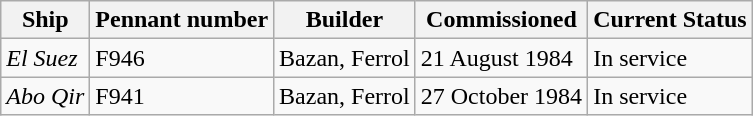<table class="wikitable">
<tr>
<th>Ship</th>
<th>Pennant number</th>
<th>Builder</th>
<th>Commissioned</th>
<th>Current Status</th>
</tr>
<tr>
<td><em>El Suez</em></td>
<td>F946</td>
<td>Bazan, Ferrol</td>
<td>21 August 1984</td>
<td>In service</td>
</tr>
<tr>
<td><em>Abo Qir</em></td>
<td>F941</td>
<td>Bazan, Ferrol</td>
<td>27 October 1984</td>
<td>In service</td>
</tr>
</table>
